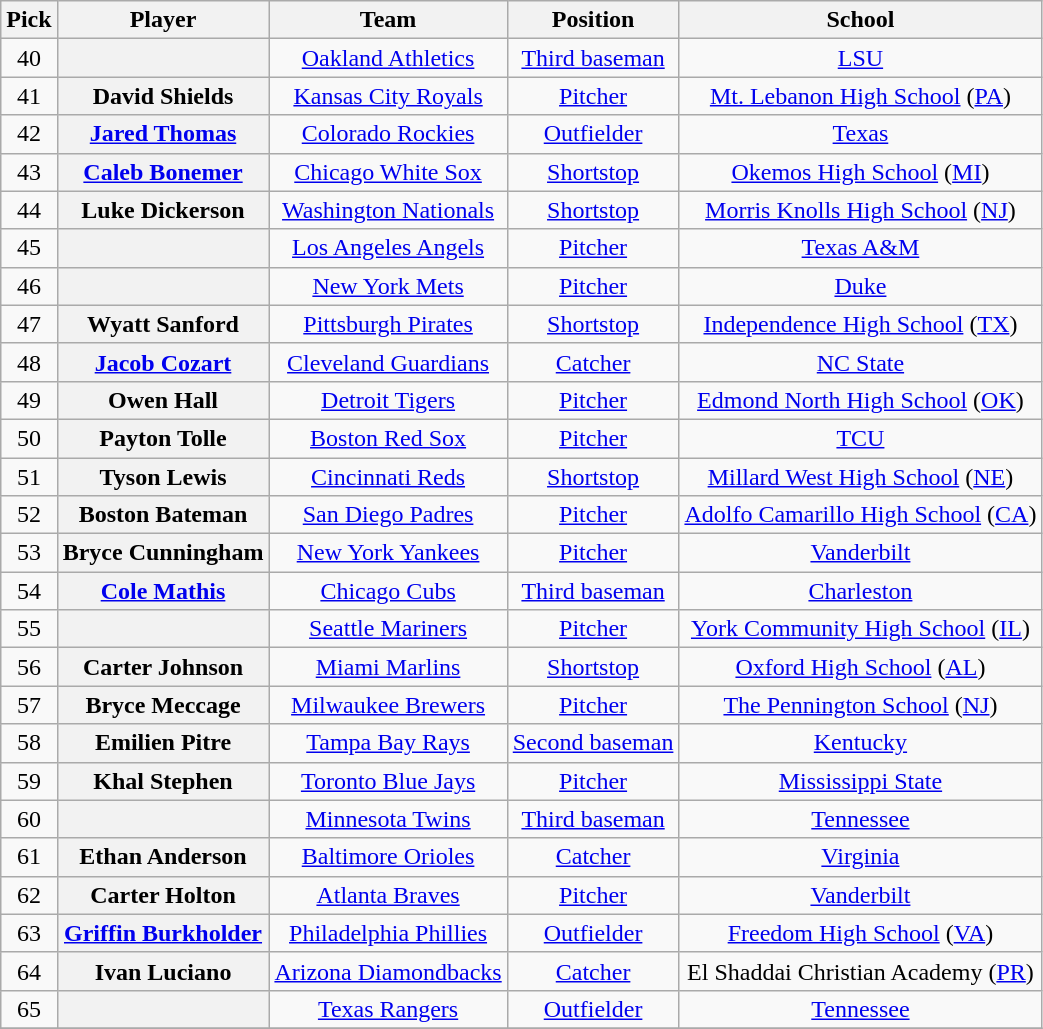<table class="wikitable sortable plainrowheaders" style="text-align:center; width=74%">
<tr>
<th scope="col">Pick</th>
<th scope="col">Player</th>
<th scope="col">Team</th>
<th scope="col">Position</th>
<th scope="col">School</th>
</tr>
<tr>
<td>40</td>
<th scope="row" style="text-align:center"></th>
<td><a href='#'>Oakland Athletics</a></td>
<td><a href='#'>Third baseman</a></td>
<td><a href='#'>LSU</a></td>
</tr>
<tr>
<td>41</td>
<th scope="row" style="text-align:center">David Shields</th>
<td><a href='#'>Kansas City Royals</a></td>
<td><a href='#'>Pitcher</a></td>
<td><a href='#'>Mt. Lebanon High School</a> (<a href='#'>PA</a>)</td>
</tr>
<tr>
<td>42</td>
<th scope="row" style="text-align:center"><a href='#'>Jared Thomas</a></th>
<td><a href='#'>Colorado Rockies</a></td>
<td><a href='#'>Outfielder</a></td>
<td><a href='#'>Texas</a></td>
</tr>
<tr>
<td>43</td>
<th scope="row" style="text-align:center"><a href='#'>Caleb Bonemer</a></th>
<td><a href='#'>Chicago White Sox</a></td>
<td><a href='#'>Shortstop</a></td>
<td><a href='#'>Okemos High School</a> (<a href='#'>MI</a>)</td>
</tr>
<tr>
<td>44</td>
<th scope="row" style="text-align:center">Luke Dickerson</th>
<td><a href='#'>Washington Nationals</a></td>
<td><a href='#'>Shortstop</a></td>
<td><a href='#'>Morris Knolls High School</a> (<a href='#'>NJ</a>)</td>
</tr>
<tr>
<td>45</td>
<th scope="row" style="text-align:center"></th>
<td><a href='#'>Los Angeles Angels</a></td>
<td><a href='#'>Pitcher</a></td>
<td><a href='#'>Texas A&M</a></td>
</tr>
<tr>
<td>46</td>
<th scope="row" style="text-align:center"></th>
<td><a href='#'>New York Mets</a></td>
<td><a href='#'>Pitcher</a></td>
<td><a href='#'>Duke</a></td>
</tr>
<tr>
<td>47</td>
<th scope="row" style="text-align:center">Wyatt Sanford</th>
<td><a href='#'>Pittsburgh Pirates</a></td>
<td><a href='#'>Shortstop</a></td>
<td><a href='#'>Independence High School</a> (<a href='#'>TX</a>)</td>
</tr>
<tr>
<td>48</td>
<th scope="row" style="text-align:center"><a href='#'>Jacob Cozart</a></th>
<td><a href='#'>Cleveland Guardians</a></td>
<td><a href='#'>Catcher</a></td>
<td><a href='#'>NC State</a></td>
</tr>
<tr>
<td>49</td>
<th scope="row" style="text-align:center">Owen Hall</th>
<td><a href='#'>Detroit Tigers</a></td>
<td><a href='#'>Pitcher</a></td>
<td><a href='#'>Edmond North High School</a> (<a href='#'>OK</a>)</td>
</tr>
<tr>
<td>50</td>
<th scope="row" style="text-align:center">Payton Tolle</th>
<td><a href='#'>Boston Red Sox</a></td>
<td><a href='#'>Pitcher</a></td>
<td><a href='#'>TCU</a></td>
</tr>
<tr>
<td>51</td>
<th scope="row" style="text-align:center">Tyson Lewis</th>
<td><a href='#'>Cincinnati Reds</a></td>
<td><a href='#'>Shortstop</a></td>
<td><a href='#'>Millard West High School</a> (<a href='#'>NE</a>)</td>
</tr>
<tr>
<td>52</td>
<th scope="row" style="text-align:center">Boston Bateman</th>
<td><a href='#'>San Diego Padres</a></td>
<td><a href='#'>Pitcher</a></td>
<td><a href='#'>Adolfo Camarillo High School</a> (<a href='#'>CA</a>)</td>
</tr>
<tr>
<td>53</td>
<th scope="row" style="text-align:center">Bryce Cunningham</th>
<td><a href='#'>New York Yankees</a></td>
<td><a href='#'>Pitcher</a></td>
<td><a href='#'>Vanderbilt</a></td>
</tr>
<tr>
<td>54</td>
<th scope="row" style="text-align:center"><a href='#'>Cole Mathis</a></th>
<td><a href='#'>Chicago Cubs</a></td>
<td><a href='#'>Third baseman</a></td>
<td><a href='#'>Charleston</a></td>
</tr>
<tr>
<td>55</td>
<th scope="row" style="text-align:center"></th>
<td><a href='#'>Seattle Mariners</a></td>
<td><a href='#'>Pitcher</a></td>
<td><a href='#'>York Community High School</a> (<a href='#'>IL</a>)</td>
</tr>
<tr>
<td>56</td>
<th scope="row" style="text-align:center">Carter Johnson</th>
<td><a href='#'>Miami Marlins</a></td>
<td><a href='#'>Shortstop</a></td>
<td><a href='#'>Oxford High School</a> (<a href='#'>AL</a>)</td>
</tr>
<tr>
<td>57</td>
<th scope="row" style="text-align:center">Bryce Meccage</th>
<td><a href='#'>Milwaukee Brewers</a></td>
<td><a href='#'>Pitcher</a></td>
<td><a href='#'>The Pennington School</a> (<a href='#'>NJ</a>)</td>
</tr>
<tr>
<td>58</td>
<th scope="row" style="text-align:center">Emilien Pitre</th>
<td><a href='#'>Tampa Bay Rays</a></td>
<td><a href='#'>Second baseman</a></td>
<td><a href='#'>Kentucky</a></td>
</tr>
<tr>
<td>59</td>
<th scope="row" style="text-align:center">Khal Stephen</th>
<td><a href='#'>Toronto Blue Jays</a></td>
<td><a href='#'>Pitcher</a></td>
<td><a href='#'>Mississippi State</a></td>
</tr>
<tr>
<td>60</td>
<th scope="row" style="text-align:center"></th>
<td><a href='#'>Minnesota Twins</a></td>
<td><a href='#'>Third baseman</a></td>
<td><a href='#'>Tennessee</a></td>
</tr>
<tr>
<td>61</td>
<th scope="row" style="text-align:center">Ethan Anderson</th>
<td><a href='#'>Baltimore Orioles</a></td>
<td><a href='#'>Catcher</a></td>
<td><a href='#'>Virginia</a></td>
</tr>
<tr>
<td>62</td>
<th scope="row" style="text-align:center">Carter Holton</th>
<td><a href='#'>Atlanta Braves</a></td>
<td><a href='#'>Pitcher</a></td>
<td><a href='#'>Vanderbilt</a></td>
</tr>
<tr>
<td>63</td>
<th scope="row" style="text-align:center"><a href='#'>Griffin Burkholder</a></th>
<td><a href='#'>Philadelphia Phillies</a></td>
<td><a href='#'>Outfielder</a></td>
<td><a href='#'>Freedom High School</a> (<a href='#'>VA</a>)</td>
</tr>
<tr>
<td>64</td>
<th scope="row" style="text-align:center">Ivan Luciano</th>
<td><a href='#'>Arizona Diamondbacks</a></td>
<td><a href='#'>Catcher</a></td>
<td>El Shaddai Christian Academy (<a href='#'>PR</a>)</td>
</tr>
<tr>
<td>65</td>
<th scope="row" style="text-align:center"></th>
<td><a href='#'>Texas Rangers</a></td>
<td><a href='#'>Outfielder</a></td>
<td><a href='#'>Tennessee</a></td>
</tr>
<tr>
</tr>
</table>
